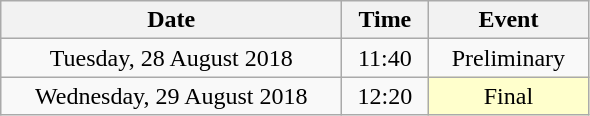<table class = "wikitable" style="text-align:center;">
<tr>
<th width=220>Date</th>
<th width=50>Time</th>
<th width=100>Event</th>
</tr>
<tr>
<td>Tuesday, 28 August 2018</td>
<td>11:40</td>
<td>Preliminary</td>
</tr>
<tr>
<td>Wednesday, 29 August 2018</td>
<td>12:20</td>
<td bgcolor=ffffcc>Final</td>
</tr>
</table>
